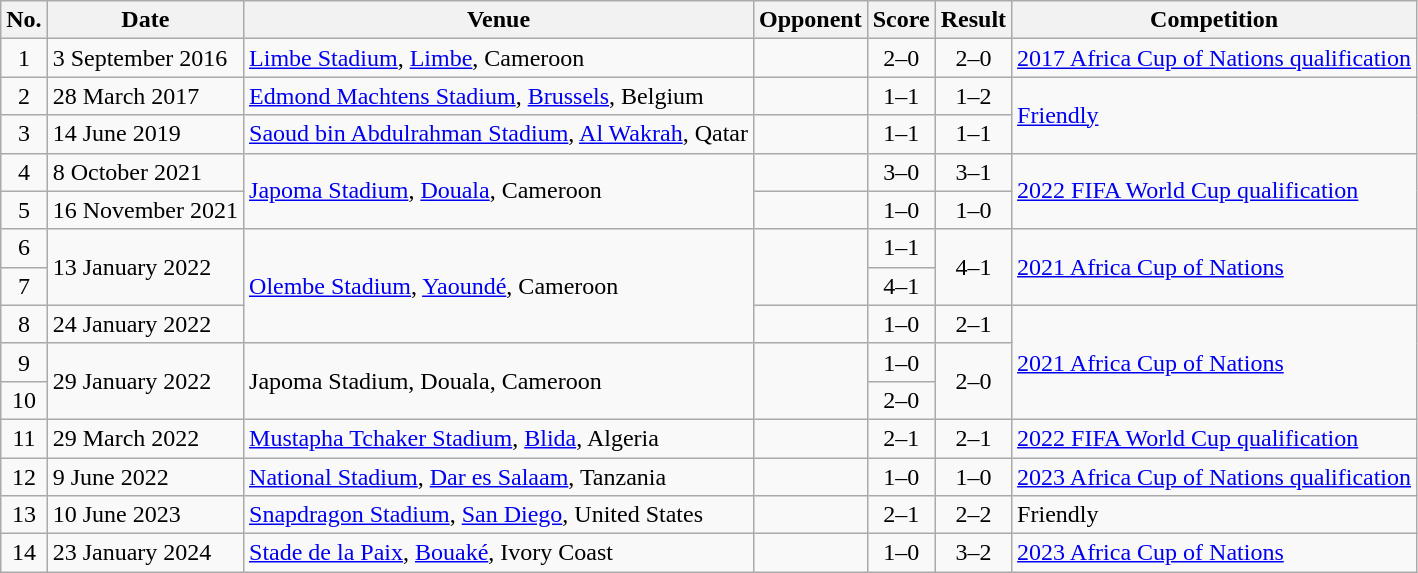<table class="wikitable sortable">
<tr>
<th>No.</th>
<th>Date</th>
<th>Venue</th>
<th>Opponent</th>
<th>Score</th>
<th>Result</th>
<th>Competition</th>
</tr>
<tr>
<td align="center">1</td>
<td>3 September 2016</td>
<td><a href='#'>Limbe Stadium</a>, <a href='#'>Limbe</a>, Cameroon</td>
<td></td>
<td align="center">2–0</td>
<td align="center">2–0</td>
<td><a href='#'>2017 Africa Cup of Nations qualification</a></td>
</tr>
<tr>
<td align="center">2</td>
<td>28 March 2017</td>
<td><a href='#'>Edmond Machtens Stadium</a>, <a href='#'>Brussels</a>, Belgium</td>
<td></td>
<td align="center">1–1</td>
<td align="center">1–2</td>
<td rowspan="2"><a href='#'>Friendly</a></td>
</tr>
<tr>
<td align="center">3</td>
<td>14 June 2019</td>
<td><a href='#'>Saoud bin Abdulrahman Stadium</a>, <a href='#'>Al Wakrah</a>, Qatar</td>
<td></td>
<td align="center">1–1</td>
<td align="center">1–1</td>
</tr>
<tr>
<td align="center">4</td>
<td>8 October 2021</td>
<td rowspan="2"><a href='#'>Japoma Stadium</a>, <a href='#'>Douala</a>, Cameroon</td>
<td></td>
<td align="center">3–0</td>
<td align="center">3–1</td>
<td rowspan="2"><a href='#'>2022 FIFA World Cup qualification</a></td>
</tr>
<tr>
<td align="center">5</td>
<td>16 November 2021</td>
<td></td>
<td align="center">1–0</td>
<td align="center">1–0</td>
</tr>
<tr>
<td align="center">6</td>
<td rowspan="2">13 January 2022</td>
<td rowspan="3"><a href='#'>Olembe Stadium</a>, <a href='#'>Yaoundé</a>, Cameroon</td>
<td rowspan="2"></td>
<td align="center">1–1</td>
<td rowspan="2" align="center">4–1</td>
<td rowspan="2"><a href='#'>2021 Africa Cup of Nations</a></td>
</tr>
<tr>
<td align="center">7</td>
<td align="center">4–1</td>
</tr>
<tr>
<td align="center">8</td>
<td>24 January 2022</td>
<td></td>
<td align="center">1–0</td>
<td align="center">2–1</td>
<td rowspan="3"><a href='#'>2021 Africa Cup of Nations</a></td>
</tr>
<tr>
<td align="center">9</td>
<td rowspan="2">29 January 2022</td>
<td rowspan="2">Japoma Stadium, Douala, Cameroon</td>
<td rowspan="2"></td>
<td align="center">1–0</td>
<td rowspan="2" align="center">2–0</td>
</tr>
<tr>
<td align="center">10</td>
<td align="center">2–0</td>
</tr>
<tr>
<td align="center">11</td>
<td>29 March 2022</td>
<td><a href='#'>Mustapha Tchaker Stadium</a>, <a href='#'>Blida</a>, Algeria</td>
<td></td>
<td align="center">2–1</td>
<td align="center">2–1 </td>
<td><a href='#'>2022 FIFA World Cup qualification</a></td>
</tr>
<tr>
<td align="center">12</td>
<td>9 June 2022</td>
<td><a href='#'>National Stadium</a>, <a href='#'>Dar es Salaam</a>, Tanzania</td>
<td></td>
<td align="center">1–0</td>
<td align="center">1–0</td>
<td><a href='#'>2023 Africa Cup of Nations qualification</a></td>
</tr>
<tr>
<td align="center">13</td>
<td>10 June 2023</td>
<td><a href='#'>Snapdragon Stadium</a>, <a href='#'>San Diego</a>, United States</td>
<td></td>
<td align="center">2–1</td>
<td align="center">2–2</td>
<td>Friendly</td>
</tr>
<tr>
<td align="center">14</td>
<td>23 January 2024</td>
<td><a href='#'>Stade de la Paix</a>, <a href='#'>Bouaké</a>, Ivory Coast</td>
<td></td>
<td align="center">1–0</td>
<td align="center">3–2</td>
<td><a href='#'>2023 Africa Cup of Nations</a></td>
</tr>
</table>
